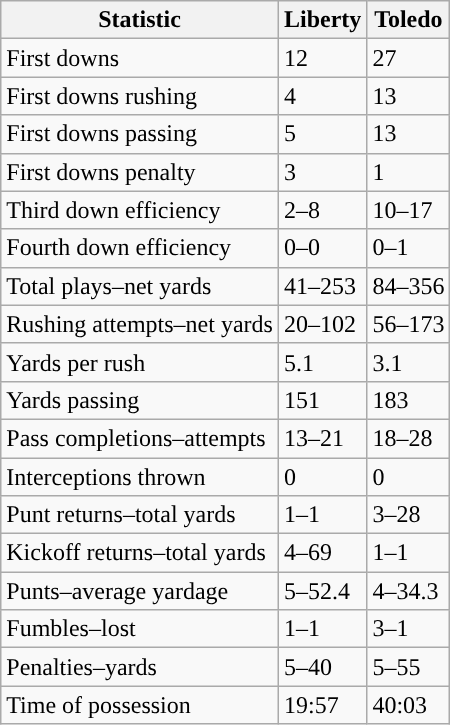<table class="wikitable">
<tr>
<th>Statistic</th>
<th><strong>Liberty</strong></th>
<th><strong>Toledo</strong></th>
</tr>
<tr>
<td>First downs</td>
<td>12</td>
<td>27</td>
</tr>
<tr>
<td>First downs rushing</td>
<td>4</td>
<td>13</td>
</tr>
<tr>
<td>First downs passing</td>
<td>5</td>
<td>13</td>
</tr>
<tr>
<td>First downs penalty</td>
<td>3</td>
<td>1</td>
</tr>
<tr>
<td>Third down efficiency</td>
<td>2–8</td>
<td>10–17</td>
</tr>
<tr>
<td>Fourth down efficiency</td>
<td>0–0</td>
<td>0–1</td>
</tr>
<tr>
<td>Total plays–net yards</td>
<td>41–253</td>
<td>84–356</td>
</tr>
<tr>
<td>Rushing attempts–net yards</td>
<td>20–102</td>
<td>56–173</td>
</tr>
<tr>
<td>Yards per rush</td>
<td>5.1</td>
<td>3.1</td>
</tr>
<tr>
<td>Yards passing</td>
<td>151</td>
<td>183</td>
</tr>
<tr>
<td>Pass completions–attempts</td>
<td>13–21</td>
<td>18–28</td>
</tr>
<tr>
<td>Interceptions thrown</td>
<td>0</td>
<td>0</td>
</tr>
<tr>
<td>Punt returns–total yards</td>
<td>1–1</td>
<td>3–28</td>
</tr>
<tr>
<td>Kickoff returns–total yards</td>
<td>4–69</td>
<td>1–1</td>
</tr>
<tr>
<td>Punts–average yardage</td>
<td>5–52.4</td>
<td>4–34.3</td>
</tr>
<tr>
<td>Fumbles–lost</td>
<td>1–1</td>
<td>3–1</td>
</tr>
<tr>
<td>Penalties–yards</td>
<td>5–40</td>
<td>5–55</td>
</tr>
<tr>
<td>Time of possession</td>
<td>19:57</td>
<td>40:03</td>
</tr>
</table>
